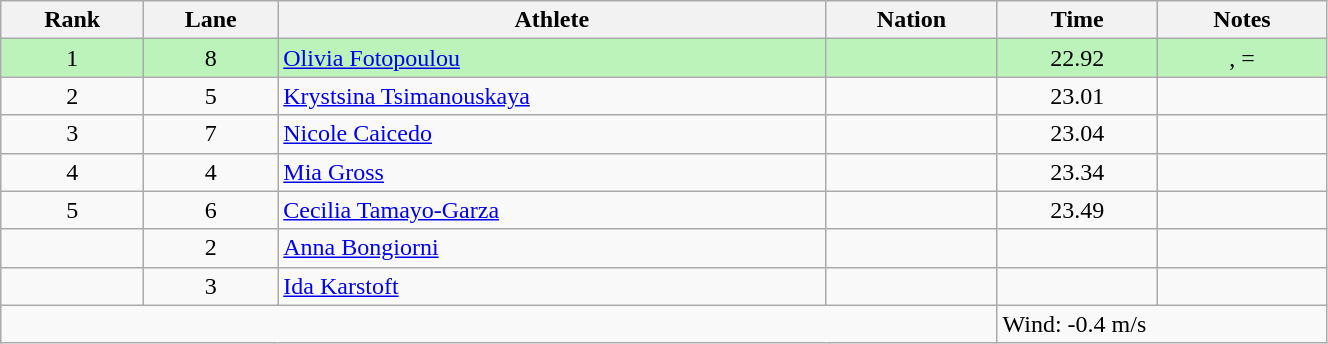<table class="wikitable sortable" style="text-align:center;width: 70%;">
<tr>
<th>Rank</th>
<th>Lane</th>
<th>Athlete</th>
<th>Nation</th>
<th>Time</th>
<th>Notes</th>
</tr>
<tr bgcolor=bbf3bb>
<td>1</td>
<td>8</td>
<td align=left><a href='#'>Olivia Fotopoulou</a></td>
<td align=left></td>
<td>22.92</td>
<td>, =</td>
</tr>
<tr>
<td>2</td>
<td>5</td>
<td align=left><a href='#'>Krystsina Tsimanouskaya</a></td>
<td align=left></td>
<td>23.01</td>
<td></td>
</tr>
<tr>
<td>3</td>
<td>7</td>
<td align=left><a href='#'>Nicole Caicedo</a></td>
<td align=left></td>
<td>23.04</td>
<td></td>
</tr>
<tr>
<td>4</td>
<td>4</td>
<td align=left><a href='#'>Mia Gross</a></td>
<td align=left></td>
<td>23.34</td>
<td></td>
</tr>
<tr>
<td>5</td>
<td>6</td>
<td align=left><a href='#'>Cecilia Tamayo-Garza</a></td>
<td align=left></td>
<td>23.49</td>
<td></td>
</tr>
<tr>
<td></td>
<td>2</td>
<td align=left><a href='#'>Anna Bongiorni</a></td>
<td align=left></td>
<td></td>
<td></td>
</tr>
<tr>
<td></td>
<td>3</td>
<td align=left><a href='#'>Ida Karstoft</a></td>
<td align=left></td>
<td></td>
<td></td>
</tr>
<tr class="sortbottom">
<td colspan="4"></td>
<td colspan="2" style="text-align:left;">Wind: -0.4 m/s</td>
</tr>
</table>
